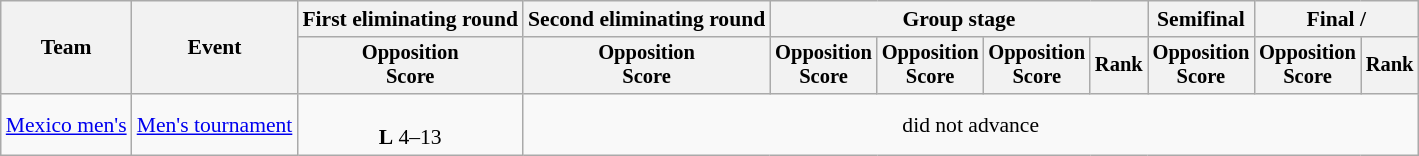<table class=wikitable style=font-size:90%;text-align:center>
<tr>
<th rowspan=2>Team</th>
<th rowspan=2>Event</th>
<th>First eliminating round</th>
<th>Second eliminating round</th>
<th colspan=4>Group stage</th>
<th>Semifinal</th>
<th colspan=2>Final / </th>
</tr>
<tr style=font-size:95%>
<th>Opposition<br>Score</th>
<th>Opposition<br>Score</th>
<th>Opposition<br>Score</th>
<th>Opposition<br>Score</th>
<th>Opposition<br>Score</th>
<th>Rank</th>
<th>Opposition<br>Score</th>
<th>Opposition<br>Score</th>
<th>Rank</th>
</tr>
<tr>
<td align=left><a href='#'>Mexico men's</a></td>
<td align=left><a href='#'>Men's tournament</a></td>
<td><br><strong>L</strong> 4–13</td>
<td colspan=8>did not advance</td>
</tr>
</table>
